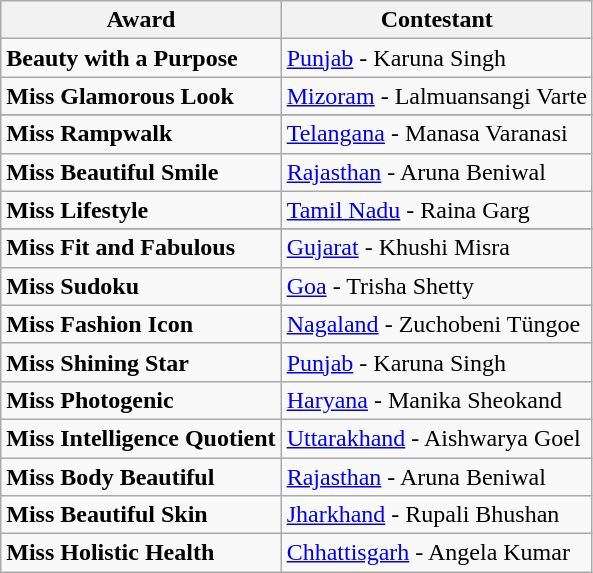<table class="wikitable">
<tr>
<th>Award</th>
<th>Contestant</th>
</tr>
<tr>
<td><strong>Beauty with a Purpose</strong></td>
<td><a href='#'>Punjab</a> - Karuna Singh</td>
</tr>
<tr>
<td><strong>Miss Glamorous Look</strong></td>
<td><a href='#'>Mizoram</a> - Lalmuansangi Varte</td>
</tr>
<tr>
</tr>
<tr>
<td><strong>Miss Rampwalk</strong></td>
<td><a href='#'>Telangana</a> - Manasa Varanasi</td>
</tr>
<tr>
<td><strong>Miss Beautiful Smile</strong></td>
<td><a href='#'>Rajasthan</a> - Aruna Beniwal</td>
</tr>
<tr>
<td><strong>Miss Lifestyle</strong></td>
<td><a href='#'>Tamil Nadu</a> - Raina Garg</td>
</tr>
<tr>
</tr>
<tr>
<td><strong>Miss Fit and Fabulous</strong></td>
<td><a href='#'>Gujarat</a> - Khushi Misra</td>
</tr>
<tr>
<td><strong>Miss Sudoku</strong></td>
<td><a href='#'>Goa</a> - Trisha Shetty</td>
</tr>
<tr>
<td><strong>Miss Fashion Icon</strong></td>
<td><a href='#'>Nagaland</a> - Zuchobeni Tüngoe</td>
</tr>
<tr>
<td><strong>Miss Shining Star</strong></td>
<td><a href='#'>Punjab</a> - Karuna Singh</td>
</tr>
<tr>
<td><strong>Miss Photogenic</strong></td>
<td><a href='#'>Haryana</a> - Manika Sheokand</td>
</tr>
<tr>
<td><strong>Miss Intelligence Quotient</strong></td>
<td><a href='#'>Uttarakhand</a> - Aishwarya Goel</td>
</tr>
<tr>
<td><strong>Miss Body Beautiful</strong></td>
<td><a href='#'>Rajasthan</a> - Aruna Beniwal</td>
</tr>
<tr>
<td><strong>Miss Beautiful Skin</strong></td>
<td><a href='#'>Jharkhand</a> - Rupali Bhushan</td>
</tr>
<tr>
<td><strong>Miss Holistic Health</strong></td>
<td><a href='#'>Chhattisgarh</a> - Angela Kumar</td>
</tr>
</table>
